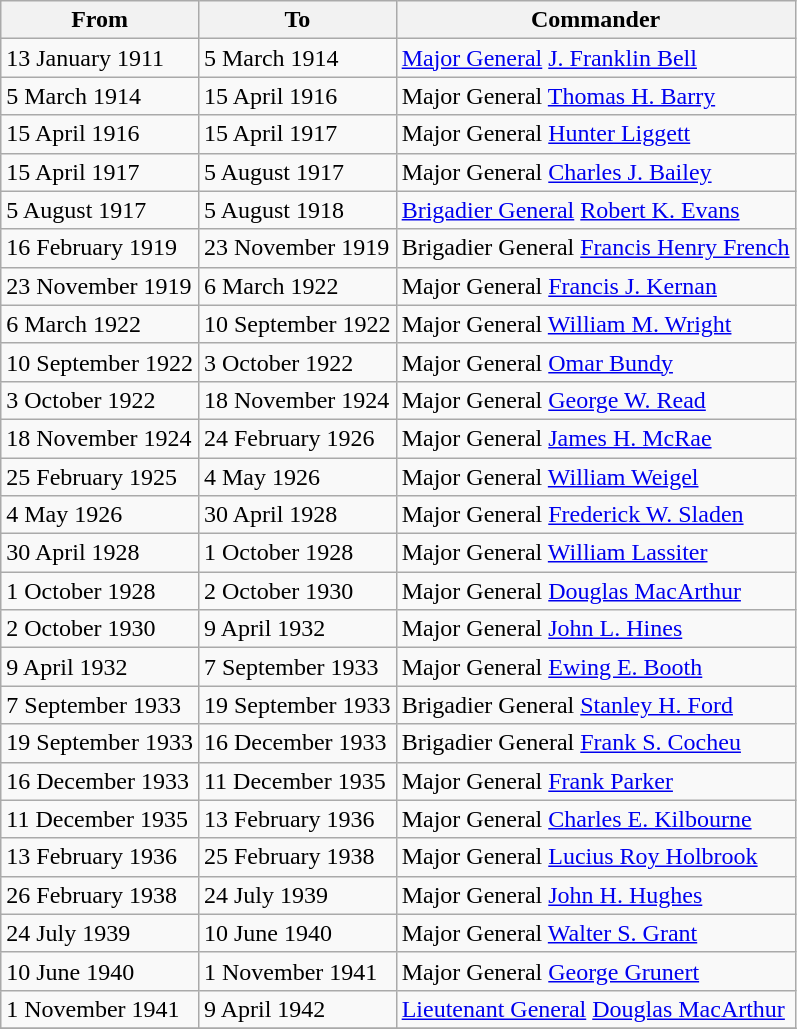<table class="wikitable">
<tr>
<th>From</th>
<th>To</th>
<th>Commander</th>
</tr>
<tr>
<td>13 January 1911</td>
<td>5 March 1914</td>
<td><a href='#'>Major General</a> <a href='#'>J. Franklin Bell</a></td>
</tr>
<tr>
<td>5 March 1914</td>
<td>15 April 1916</td>
<td>Major General <a href='#'>Thomas H. Barry</a></td>
</tr>
<tr>
<td>15 April 1916</td>
<td>15 April 1917</td>
<td>Major General <a href='#'>Hunter Liggett</a></td>
</tr>
<tr>
<td>15 April 1917</td>
<td>5 August 1917</td>
<td>Major General <a href='#'>Charles J. Bailey</a></td>
</tr>
<tr>
<td>5 August 1917</td>
<td>5 August 1918</td>
<td><a href='#'>Brigadier General</a> <a href='#'>Robert K. Evans</a></td>
</tr>
<tr>
<td>16 February 1919</td>
<td>23 November 1919</td>
<td>Brigadier General <a href='#'>Francis Henry French</a></td>
</tr>
<tr>
<td>23 November 1919</td>
<td>6 March 1922</td>
<td>Major General <a href='#'>Francis J. Kernan</a></td>
</tr>
<tr>
<td>6 March 1922</td>
<td>10 September 1922</td>
<td>Major General <a href='#'>William M. Wright</a></td>
</tr>
<tr>
<td>10 September 1922</td>
<td>3 October 1922</td>
<td>Major General <a href='#'>Omar Bundy</a></td>
</tr>
<tr>
<td>3 October 1922</td>
<td>18 November 1924</td>
<td>Major General <a href='#'>George W. Read</a></td>
</tr>
<tr>
<td>18 November 1924</td>
<td>24 February 1926</td>
<td>Major General <a href='#'>James H. McRae</a></td>
</tr>
<tr>
<td>25 February 1925</td>
<td>4 May 1926</td>
<td>Major General <a href='#'>William Weigel</a></td>
</tr>
<tr>
<td>4 May 1926</td>
<td>30 April 1928</td>
<td>Major General <a href='#'>Frederick W. Sladen</a></td>
</tr>
<tr>
<td>30 April 1928</td>
<td>1 October 1928</td>
<td>Major General <a href='#'>William Lassiter</a></td>
</tr>
<tr>
<td>1 October 1928</td>
<td>2 October 1930</td>
<td>Major General <a href='#'>Douglas MacArthur</a></td>
</tr>
<tr>
<td>2 October 1930</td>
<td>9 April 1932</td>
<td>Major General <a href='#'>John L. Hines</a></td>
</tr>
<tr>
<td>9 April 1932</td>
<td>7 September 1933</td>
<td>Major General <a href='#'>Ewing E. Booth</a></td>
</tr>
<tr>
<td>7 September 1933</td>
<td>19 September 1933</td>
<td>Brigadier General <a href='#'>Stanley H. Ford</a></td>
</tr>
<tr>
<td>19 September 1933</td>
<td>16 December 1933</td>
<td>Brigadier General <a href='#'>Frank S. Cocheu</a></td>
</tr>
<tr>
<td>16 December 1933</td>
<td>11 December 1935</td>
<td>Major General <a href='#'>Frank Parker</a></td>
</tr>
<tr>
<td>11 December 1935</td>
<td>13 February 1936</td>
<td>Major General <a href='#'>Charles E. Kilbourne</a></td>
</tr>
<tr>
<td>13 February 1936</td>
<td>25 February 1938</td>
<td>Major General <a href='#'>Lucius Roy Holbrook</a></td>
</tr>
<tr>
<td>26 February 1938</td>
<td>24 July 1939</td>
<td>Major General <a href='#'>John H. Hughes</a></td>
</tr>
<tr>
<td>24 July 1939</td>
<td>10 June 1940</td>
<td>Major General <a href='#'>Walter S. Grant</a></td>
</tr>
<tr>
<td>10 June 1940</td>
<td>1 November 1941</td>
<td>Major General <a href='#'>George Grunert</a></td>
</tr>
<tr>
<td>1 November 1941</td>
<td>9 April 1942</td>
<td><a href='#'>Lieutenant General</a> <a href='#'>Douglas MacArthur</a></td>
</tr>
<tr>
</tr>
</table>
